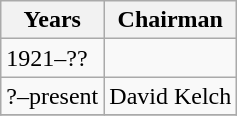<table class="wikitable">
<tr>
<th>Years</th>
<th>Chairman</th>
</tr>
<tr>
<td>1921–??</td>
<td></td>
</tr>
<tr>
<td>?–present</td>
<td>David Kelch</td>
</tr>
<tr>
</tr>
</table>
